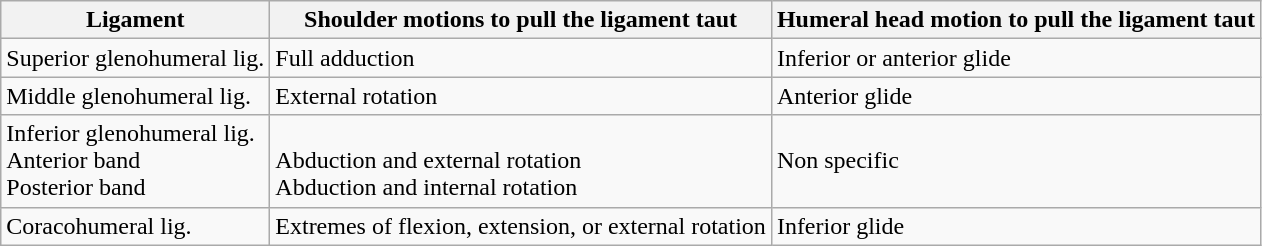<table class="wikitable">
<tr>
<th>Ligament</th>
<th>Shoulder motions to pull the ligament taut</th>
<th>Humeral head motion to pull the ligament taut</th>
</tr>
<tr>
<td>Superior glenohumeral lig.</td>
<td>Full adduction</td>
<td>Inferior or anterior glide</td>
</tr>
<tr>
<td>Middle glenohumeral lig.</td>
<td>External rotation</td>
<td>Anterior glide</td>
</tr>
<tr>
<td>Inferior glenohumeral lig.<br>Anterior band<br>Posterior band</td>
<td><br>Abduction and external rotation<br>Abduction and internal rotation</td>
<td>Non specific</td>
</tr>
<tr>
<td>Coracohumeral lig.</td>
<td>Extremes of flexion, extension, or external rotation</td>
<td>Inferior glide</td>
</tr>
</table>
